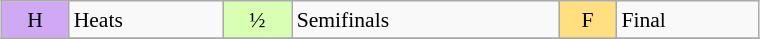<table class="wikitable" style="margin:0.5em auto; font-size:90%; line-height:1.25em;" width=40%;>
<tr>
<td bgcolor="#D0A9F5" align=center>H</td>
<td>Heats</td>
<td bgcolor="#D9FFB2" align=center>½</td>
<td>Semifinals</td>
<td bgcolor="#FFDF80" align=center>F</td>
<td>Final</td>
</tr>
<tr>
</tr>
</table>
